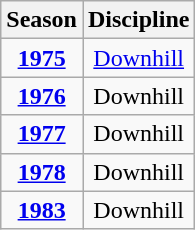<table class=wikitable style="text-align:center">
<tr>
<th>Season</th>
<th>Discipline</th>
</tr>
<tr>
<td><strong><a href='#'>1975</a></strong></td>
<td><a href='#'>Downhill</a></td>
</tr>
<tr>
<td><strong><a href='#'>1976</a></strong></td>
<td>Downhill</td>
</tr>
<tr>
<td><strong><a href='#'>1977</a></strong></td>
<td>Downhill</td>
</tr>
<tr>
<td><strong><a href='#'>1978</a></strong></td>
<td>Downhill</td>
</tr>
<tr>
<td><strong><a href='#'>1983</a></strong></td>
<td>Downhill</td>
</tr>
</table>
